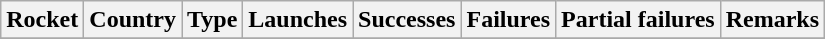<table class="wikitable sortable">
<tr>
<th>Rocket</th>
<th>Country</th>
<th>Type</th>
<th>Launches</th>
<th>Successes</th>
<th>Failures</th>
<th>Partial failures</th>
<th>Remarks</th>
</tr>
<tr>
</tr>
</table>
